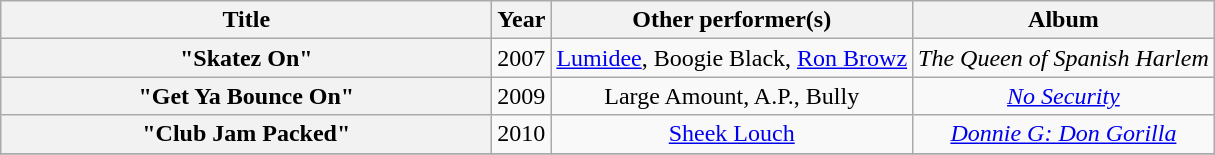<table class="wikitable plainrowheaders" style="text-align:center;">
<tr>
<th scope="col" style="width:20em;">Title</th>
<th scope="col">Year</th>
<th scope="col">Other performer(s)</th>
<th scope="col">Album</th>
</tr>
<tr>
<th scope="row">"Skatez On"</th>
<td rowspan="1">2007</td>
<td><a href='#'>Lumidee</a>, Boogie Black, <a href='#'>Ron Browz</a></td>
<td><em>The Queen of Spanish Harlem</em></td>
</tr>
<tr>
<th scope="row">"Get Ya Bounce On"</th>
<td rowspan="1">2009</td>
<td>Large Amount, A.P., Bully</td>
<td><em><a href='#'>No Security</a></em></td>
</tr>
<tr>
<th scope="row">"Club Jam Packed"</th>
<td rowspan="1">2010</td>
<td><a href='#'>Sheek Louch</a></td>
<td><em><a href='#'>Donnie G: Don Gorilla</a></em></td>
</tr>
<tr>
</tr>
</table>
